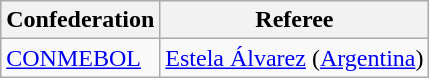<table class="wikitable">
<tr>
<th>Confederation</th>
<th>Referee</th>
</tr>
<tr>
<td><a href='#'>CONMEBOL</a></td>
<td><a href='#'>Estela Álvarez</a> (<a href='#'>Argentina</a>)</td>
</tr>
</table>
